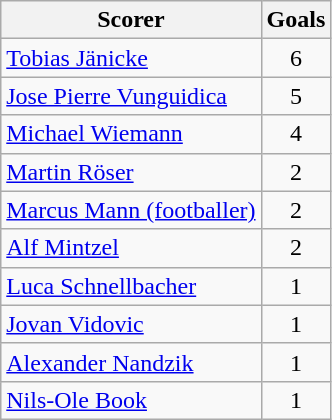<table class="wikitable">
<tr>
<th>Scorer</th>
<th>Goals</th>
</tr>
<tr>
<td> <a href='#'>Tobias Jänicke</a></td>
<td align=center>6</td>
</tr>
<tr>
<td> <a href='#'>Jose Pierre Vunguidica</a></td>
<td align=center>5</td>
</tr>
<tr>
<td> <a href='#'>Michael Wiemann</a></td>
<td align=center>4</td>
</tr>
<tr>
<td> <a href='#'>Martin Röser</a></td>
<td align=center>2</td>
</tr>
<tr>
<td> <a href='#'>Marcus Mann (footballer)</a></td>
<td align=center>2</td>
</tr>
<tr>
<td> <a href='#'>Alf Mintzel</a></td>
<td align=center>2</td>
</tr>
<tr>
<td> <a href='#'>Luca Schnellbacher</a></td>
<td align=center>1</td>
</tr>
<tr>
<td> <a href='#'>Jovan Vidovic</a></td>
<td align=center>1</td>
</tr>
<tr>
<td> <a href='#'>Alexander Nandzik</a></td>
<td align=center>1</td>
</tr>
<tr>
<td> <a href='#'>Nils-Ole Book</a></td>
<td align=center>1</td>
</tr>
</table>
